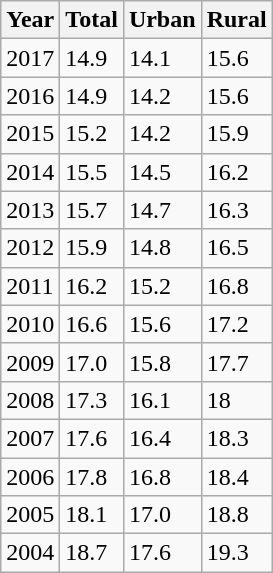<table class="wikitable sortable">
<tr>
<th>Year</th>
<th>Total</th>
<th>Urban</th>
<th>Rural</th>
</tr>
<tr>
<td>2017</td>
<td>14.9</td>
<td>14.1</td>
<td>15.6</td>
</tr>
<tr>
<td>2016</td>
<td>14.9</td>
<td>14.2</td>
<td>15.6</td>
</tr>
<tr>
<td>2015</td>
<td>15.2</td>
<td>14.2</td>
<td>15.9</td>
</tr>
<tr>
<td>2014</td>
<td>15.5</td>
<td>14.5</td>
<td>16.2</td>
</tr>
<tr>
<td>2013</td>
<td>15.7</td>
<td>14.7</td>
<td>16.3</td>
</tr>
<tr>
<td>2012</td>
<td>15.9</td>
<td>14.8</td>
<td>16.5</td>
</tr>
<tr>
<td>2011</td>
<td>16.2</td>
<td>15.2</td>
<td>16.8</td>
</tr>
<tr>
<td>2010</td>
<td>16.6</td>
<td>15.6</td>
<td>17.2</td>
</tr>
<tr>
<td>2009</td>
<td>17.0</td>
<td>15.8</td>
<td>17.7</td>
</tr>
<tr>
<td>2008</td>
<td>17.3</td>
<td>16.1</td>
<td>18</td>
</tr>
<tr>
<td>2007</td>
<td>17.6</td>
<td>16.4</td>
<td>18.3</td>
</tr>
<tr>
<td>2006</td>
<td>17.8</td>
<td>16.8</td>
<td>18.4</td>
</tr>
<tr>
<td>2005</td>
<td>18.1</td>
<td>17.0</td>
<td>18.8</td>
</tr>
<tr>
<td>2004</td>
<td>18.7</td>
<td>17.6</td>
<td>19.3</td>
</tr>
</table>
